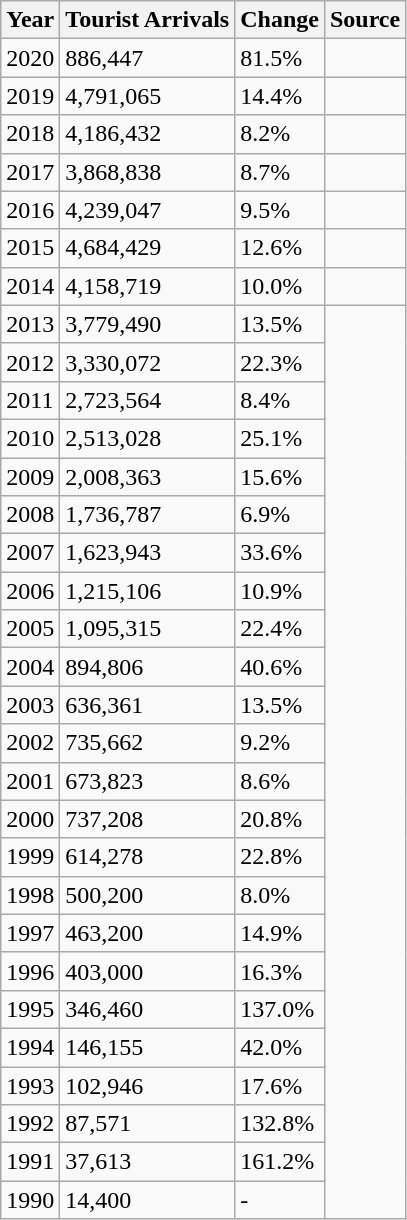<table class="wikitable sortable">
<tr>
<th>Year</th>
<th>Tourist Arrivals</th>
<th>Change</th>
<th>Source</th>
</tr>
<tr>
<td>2020</td>
<td>886,447</td>
<td> 81.5%</td>
<td></td>
</tr>
<tr>
<td>2019</td>
<td>4,791,065</td>
<td>14.4%</td>
<td></td>
</tr>
<tr>
<td>2018</td>
<td>4,186,432</td>
<td> 8.2%</td>
<td></td>
</tr>
<tr>
<td>2017</td>
<td>3,868,838</td>
<td> 8.7%</td>
<td></td>
</tr>
<tr>
<td>2016</td>
<td>4,239,047</td>
<td> 9.5%</td>
<td></td>
</tr>
<tr>
<td>2015</td>
<td>4,684,429</td>
<td> 12.6%</td>
<td></td>
</tr>
<tr>
<td>2014</td>
<td>4,158,719</td>
<td> 10.0%</td>
<td></td>
</tr>
<tr>
<td>2013</td>
<td>3,779,490</td>
<td> 13.5%</td>
<td rowspan="24"></td>
</tr>
<tr>
<td>2012</td>
<td>3,330,072</td>
<td> 22.3%</td>
</tr>
<tr>
<td>2011</td>
<td>2,723,564</td>
<td> 8.4%</td>
</tr>
<tr>
<td>2010</td>
<td>2,513,028</td>
<td> 25.1%</td>
</tr>
<tr>
<td>2009</td>
<td>2,008,363</td>
<td> 15.6%</td>
</tr>
<tr>
<td>2008</td>
<td>1,736,787</td>
<td> 6.9%</td>
</tr>
<tr>
<td>2007</td>
<td>1,623,943</td>
<td> 33.6%</td>
</tr>
<tr>
<td>2006</td>
<td>1,215,106</td>
<td> 10.9%</td>
</tr>
<tr>
<td>2005</td>
<td>1,095,315</td>
<td> 22.4%</td>
</tr>
<tr>
<td>2004</td>
<td>894,806</td>
<td> 40.6%</td>
</tr>
<tr>
<td>2003</td>
<td>636,361</td>
<td> 13.5%</td>
</tr>
<tr>
<td>2002</td>
<td>735,662</td>
<td> 9.2%</td>
</tr>
<tr>
<td>2001</td>
<td>673,823</td>
<td> 8.6%</td>
</tr>
<tr>
<td>2000</td>
<td>737,208</td>
<td> 20.8%</td>
</tr>
<tr>
<td>1999</td>
<td>614,278</td>
<td> 22.8%</td>
</tr>
<tr>
<td>1998</td>
<td>500,200</td>
<td> 8.0%</td>
</tr>
<tr>
<td>1997</td>
<td>463,200</td>
<td> 14.9%</td>
</tr>
<tr>
<td>1996</td>
<td>403,000</td>
<td>16.3%</td>
</tr>
<tr>
<td>1995</td>
<td>346,460</td>
<td> 137.0%</td>
</tr>
<tr>
<td>1994</td>
<td>146,155</td>
<td> 42.0%</td>
</tr>
<tr>
<td>1993</td>
<td>102,946</td>
<td> 17.6%</td>
</tr>
<tr>
<td>1992</td>
<td>87,571</td>
<td> 132.8%</td>
</tr>
<tr>
<td>1991</td>
<td>37,613</td>
<td> 161.2%</td>
</tr>
<tr>
<td>1990</td>
<td>14,400</td>
<td>-</td>
</tr>
</table>
